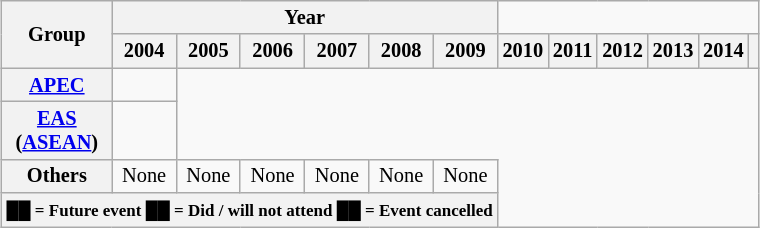<table class="wikitable" style="margin:1em auto; font-size:85%; text-align:center;">
<tr>
<th rowspan="2">Group</th>
<th colspan="6">Year</th>
</tr>
<tr>
<th>2004</th>
<th>2005</th>
<th>2006</th>
<th>2007</th>
<th>2008</th>
<th>2009</th>
<th>2010</th>
<th>2011</th>
<th>2012</th>
<th>2013</th>
<th>2014</th>
<th></th>
</tr>
<tr>
<th><strong><a href='#'>APEC</a></strong></th>
<td></td>
</tr>
<tr>
<th><strong><a href='#'>EAS</a><br>(<a href='#'>ASEAN</a>)</strong></th>
<td></td>
</tr>
<tr>
<th><strong>Others</strong></th>
<td>None</td>
<td>None</td>
<td>None</td>
<td>None</td>
<td>None</td>
<td>None</td>
</tr>
<tr>
<th colspan="7"><small><span>██</span> = Future event <span>██</span> = Did / will not attend <span>██</span> = Event cancelled</small></th>
</tr>
</table>
